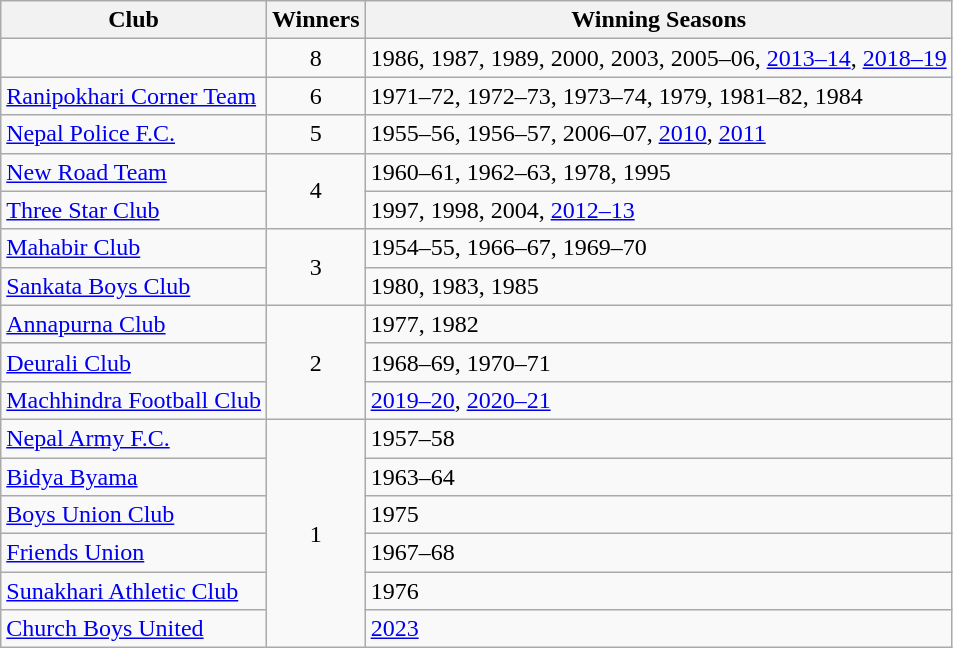<table class="wikitable sortable">
<tr>
<th>Club</th>
<th>Winners</th>
<th>Winning Seasons</th>
</tr>
<tr>
<td></td>
<td style="text-align:center">8</td>
<td>1986, 1987, 1989, 2000, 2003, 2005–06, <a href='#'>2013–14</a>, <a href='#'>2018–19</a></td>
</tr>
<tr>
<td><a href='#'>Ranipokhari Corner Team</a></td>
<td style="text-align:center">6</td>
<td>1971–72, 1972–73, 1973–74, 1979, 1981–82, 1984</td>
</tr>
<tr>
<td><a href='#'>Nepal Police F.C.</a></td>
<td style="text-align:center">5</td>
<td>1955–56, 1956–57, 2006–07, <a href='#'>2010</a>, <a href='#'>2011</a></td>
</tr>
<tr>
<td><a href='#'>New Road Team</a></td>
<td rowspan="2" style="text-align:center">4</td>
<td>1960–61, 1962–63, 1978, 1995</td>
</tr>
<tr>
<td><a href='#'>Three Star Club</a></td>
<td>1997, 1998, 2004, <a href='#'>2012–13</a></td>
</tr>
<tr>
<td><a href='#'>Mahabir Club</a></td>
<td rowspan="2" style="text-align:center">3</td>
<td>1954–55, 1966–67, 1969–70</td>
</tr>
<tr>
<td><a href='#'>Sankata Boys Club</a></td>
<td>1980, 1983, 1985</td>
</tr>
<tr>
<td><a href='#'>Annapurna Club</a></td>
<td rowspan="3" style="text-align:center">2</td>
<td>1977, 1982</td>
</tr>
<tr>
<td><a href='#'>Deurali Club</a></td>
<td>1968–69, 1970–71</td>
</tr>
<tr>
<td><a href='#'>Machhindra Football Club</a></td>
<td><a href='#'>2019–20</a>, <a href='#'>2020–21</a></td>
</tr>
<tr>
<td><a href='#'>Nepal Army F.C.</a></td>
<td rowspan="6" style="text-align:center">1</td>
<td>1957–58</td>
</tr>
<tr>
<td><a href='#'>Bidya Byama</a></td>
<td>1963–64</td>
</tr>
<tr>
<td><a href='#'>Boys Union Club</a></td>
<td>1975</td>
</tr>
<tr>
<td><a href='#'>Friends Union</a></td>
<td>1967–68</td>
</tr>
<tr>
<td><a href='#'>Sunakhari Athletic Club</a></td>
<td>1976</td>
</tr>
<tr>
<td><a href='#'>Church Boys United</a></td>
<td><a href='#'>2023</a></td>
</tr>
</table>
